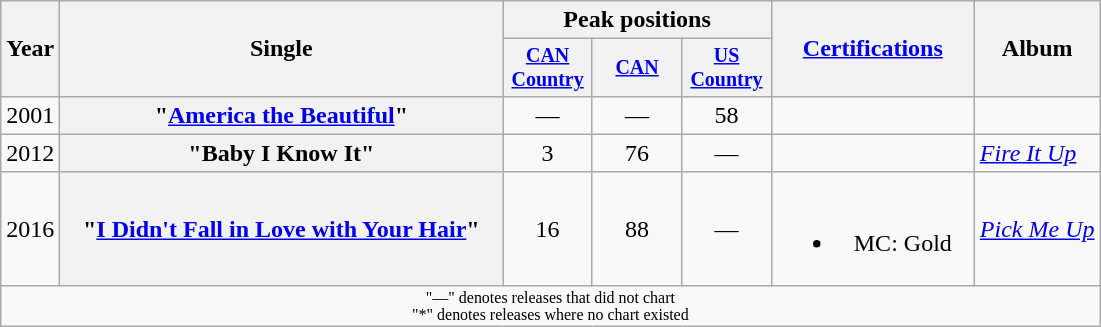<table class="wikitable plainrowheaders" style="text-align:center;">
<tr>
<th rowspan="2">Year</th>
<th rowspan="2" style="width:18em;">Single</th>
<th colspan="3">Peak positions</th>
<th rowspan="2" style="width:8em;"><a href='#'>Certifications</a></th>
<th rowspan="2">Album</th>
</tr>
<tr style="font-size:smaller;">
<th style="width:4em;"><a href='#'>CAN Country</a><br></th>
<th style="width:4em;"><a href='#'>CAN</a><br></th>
<th style="width:4em;"><a href='#'>US Country</a><br></th>
</tr>
<tr>
<td>2001</td>
<th scope="row">"<a href='#'>America the Beautiful</a>"</th>
<td>—</td>
<td>—</td>
<td>58</td>
<td></td>
<td></td>
</tr>
<tr>
<td>2012</td>
<th scope="row">"Baby I Know It"<br></th>
<td>3</td>
<td>76</td>
<td>—</td>
<td></td>
<td align="left"><em><a href='#'>Fire It Up</a></em></td>
</tr>
<tr>
<td>2016</td>
<th scope="row">"<a href='#'>I Didn't Fall in Love with Your Hair</a>"<br></th>
<td>16</td>
<td>88</td>
<td>—</td>
<td><br><ul><li>MC: Gold</li></ul></td>
<td align="left"><em><a href='#'>Pick Me Up</a></em></td>
</tr>
<tr>
<td colspan="7" style="font-size:8pt">"—" denotes releases that did not chart<br>"*" denotes releases where no chart existed</td>
</tr>
</table>
